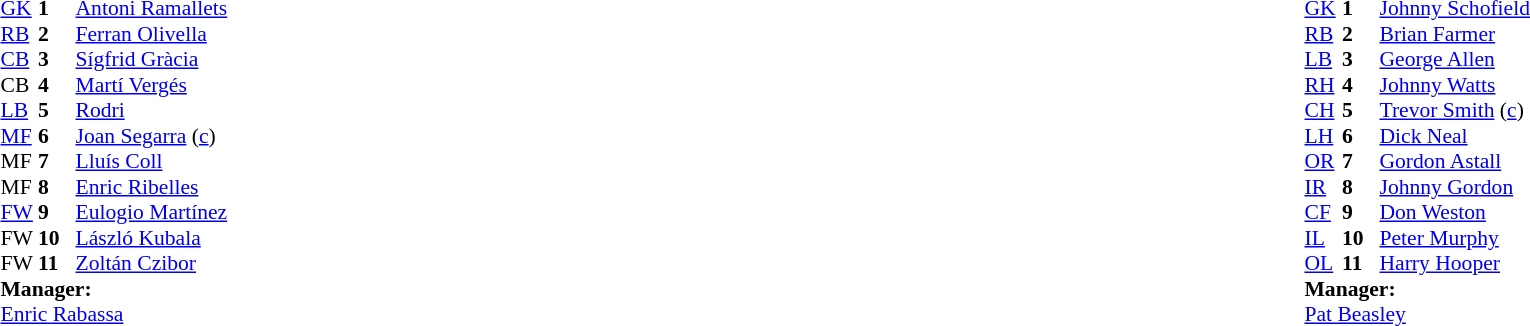<table style="width:100%;">
<tr>
<td style="vertical-align:top; width:50%;"><br><table style="font-size: 90%" cellspacing="0" cellpadding="0">
<tr>
<th width=25></th>
<th width=25></th>
</tr>
<tr>
<td><a href='#'>GK</a></td>
<td><strong>1</strong></td>
<td> <a href='#'>Antoni Ramallets</a></td>
</tr>
<tr>
<td><a href='#'>RB</a></td>
<td><strong>2</strong></td>
<td> <a href='#'>Ferran Olivella</a></td>
</tr>
<tr>
<td><a href='#'>CB</a></td>
<td><strong>3</strong></td>
<td> <a href='#'>Sígfrid Gràcia</a></td>
</tr>
<tr>
<td>CB</td>
<td><strong>4</strong></td>
<td> <a href='#'>Martí Vergés</a></td>
</tr>
<tr>
<td><a href='#'>LB</a></td>
<td><strong>5</strong></td>
<td> <a href='#'>Rodri</a></td>
</tr>
<tr>
<td><a href='#'>MF</a></td>
<td><strong>6</strong></td>
<td> <a href='#'>Joan Segarra</a> (<a href='#'>c</a>)</td>
</tr>
<tr>
<td>MF</td>
<td><strong>7</strong></td>
<td> <a href='#'>Lluís Coll</a></td>
</tr>
<tr>
<td>MF</td>
<td><strong>8</strong></td>
<td> <a href='#'>Enric Ribelles</a></td>
</tr>
<tr>
<td><a href='#'>FW</a></td>
<td><strong>9</strong></td>
<td> <a href='#'>Eulogio Martínez</a></td>
</tr>
<tr>
<td>FW</td>
<td><strong>10</strong></td>
<td> <a href='#'>László Kubala</a></td>
</tr>
<tr>
<td>FW</td>
<td><strong>11</strong></td>
<td> <a href='#'>Zoltán Czibor</a></td>
</tr>
<tr>
<td colspan=3><strong>Manager:</strong></td>
</tr>
<tr>
<td colspan=4> <a href='#'>Enric Rabassa</a></td>
</tr>
</table>
</td>
<td style="vertical-align:top; width:50%;"><br><table cellspacing="0" cellpadding="0" style="font-size:90%; margin:auto;">
<tr>
<th width=25></th>
<th width=25></th>
</tr>
<tr>
<td><a href='#'>GK</a></td>
<td><strong>1</strong></td>
<td> <a href='#'>Johnny Schofield</a></td>
</tr>
<tr>
<td><a href='#'>RB</a></td>
<td><strong>2</strong></td>
<td> <a href='#'>Brian Farmer</a></td>
</tr>
<tr>
<td><a href='#'>LB</a></td>
<td><strong>3</strong></td>
<td> <a href='#'>George Allen</a></td>
</tr>
<tr>
<td><a href='#'>RH</a></td>
<td><strong>4</strong></td>
<td> <a href='#'>Johnny Watts</a></td>
</tr>
<tr>
<td><a href='#'>CH</a></td>
<td><strong>5</strong></td>
<td> <a href='#'>Trevor Smith</a> (<a href='#'>c</a>)</td>
</tr>
<tr>
<td><a href='#'>LH</a></td>
<td><strong>6</strong></td>
<td> <a href='#'>Dick Neal</a></td>
</tr>
<tr>
<td><a href='#'>OR</a></td>
<td><strong>7</strong></td>
<td> <a href='#'>Gordon Astall</a></td>
</tr>
<tr>
<td><a href='#'>IR</a></td>
<td><strong>8</strong></td>
<td> <a href='#'>Johnny Gordon</a></td>
</tr>
<tr>
<td><a href='#'>CF</a></td>
<td><strong>9</strong></td>
<td> <a href='#'>Don Weston</a></td>
</tr>
<tr>
<td><a href='#'>IL</a></td>
<td><strong>10</strong></td>
<td> <a href='#'>Peter Murphy</a></td>
</tr>
<tr>
<td><a href='#'>OL</a></td>
<td><strong>11</strong></td>
<td> <a href='#'>Harry Hooper</a></td>
</tr>
<tr>
<td colspan=3><strong>Manager:</strong></td>
</tr>
<tr>
<td colspan=4> <a href='#'>Pat Beasley</a></td>
</tr>
</table>
</td>
</tr>
</table>
